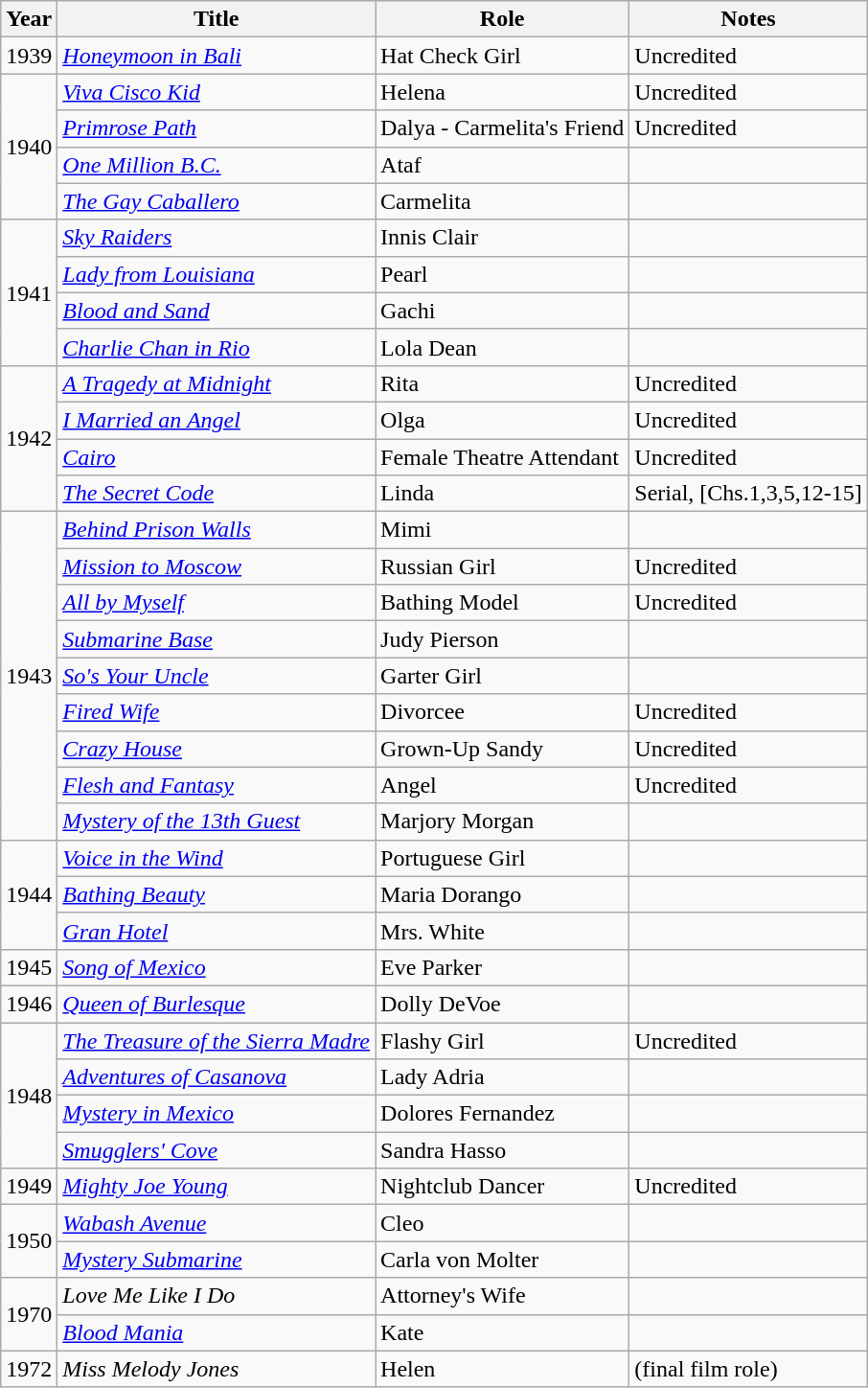<table class="wikitable">
<tr>
<th>Year</th>
<th>Title</th>
<th>Role</th>
<th>Notes</th>
</tr>
<tr>
<td>1939</td>
<td><em><a href='#'>Honeymoon in Bali</a></em></td>
<td>Hat Check Girl</td>
<td>Uncredited</td>
</tr>
<tr>
<td rowspan=4>1940</td>
<td><em><a href='#'>Viva Cisco Kid</a></em></td>
<td>Helena</td>
<td>Uncredited</td>
</tr>
<tr>
<td><em><a href='#'>Primrose Path</a></em></td>
<td>Dalya - Carmelita's Friend</td>
<td>Uncredited</td>
</tr>
<tr>
<td><em><a href='#'>One Million B.C.</a></em></td>
<td>Ataf</td>
<td></td>
</tr>
<tr>
<td><em><a href='#'>The Gay Caballero</a></em></td>
<td>Carmelita</td>
<td></td>
</tr>
<tr>
<td rowspan=4>1941</td>
<td><em><a href='#'>Sky Raiders</a></em></td>
<td>Innis Clair</td>
<td></td>
</tr>
<tr>
<td><em><a href='#'>Lady from Louisiana</a></em></td>
<td>Pearl</td>
<td></td>
</tr>
<tr>
<td><em><a href='#'>Blood and Sand</a></em></td>
<td>Gachi</td>
<td></td>
</tr>
<tr>
<td><em><a href='#'>Charlie Chan in Rio</a></em></td>
<td>Lola Dean</td>
<td></td>
</tr>
<tr>
<td rowspan=4>1942</td>
<td><em><a href='#'>A Tragedy at Midnight</a></em></td>
<td>Rita</td>
<td>Uncredited</td>
</tr>
<tr>
<td><em><a href='#'>I Married an Angel</a></em></td>
<td>Olga</td>
<td>Uncredited</td>
</tr>
<tr>
<td><em><a href='#'>Cairo</a></em></td>
<td>Female Theatre Attendant</td>
<td>Uncredited</td>
</tr>
<tr>
<td><em><a href='#'>The Secret Code</a></em></td>
<td>Linda</td>
<td>Serial, [Chs.1,3,5,12-15]</td>
</tr>
<tr>
<td rowspan=9>1943</td>
<td><em><a href='#'>Behind Prison Walls</a></em></td>
<td>Mimi</td>
<td></td>
</tr>
<tr>
<td><em><a href='#'>Mission to Moscow</a></em></td>
<td>Russian Girl</td>
<td>Uncredited</td>
</tr>
<tr>
<td><em><a href='#'>All by Myself</a></em></td>
<td>Bathing Model</td>
<td>Uncredited</td>
</tr>
<tr>
<td><em><a href='#'>Submarine Base</a></em></td>
<td>Judy Pierson</td>
<td></td>
</tr>
<tr>
<td><em><a href='#'>So's Your Uncle</a></em></td>
<td>Garter Girl</td>
<td></td>
</tr>
<tr>
<td><em><a href='#'>Fired Wife</a></em></td>
<td>Divorcee</td>
<td>Uncredited</td>
</tr>
<tr>
<td><em><a href='#'>Crazy House</a></em></td>
<td>Grown-Up Sandy</td>
<td>Uncredited</td>
</tr>
<tr>
<td><em><a href='#'>Flesh and Fantasy</a></em></td>
<td>Angel</td>
<td>Uncredited</td>
</tr>
<tr>
<td><em><a href='#'>Mystery of the 13th Guest</a></em></td>
<td>Marjory Morgan</td>
<td></td>
</tr>
<tr>
<td rowspan=3>1944</td>
<td><em><a href='#'>Voice in the Wind</a></em></td>
<td>Portuguese Girl</td>
<td></td>
</tr>
<tr>
<td><em><a href='#'>Bathing Beauty</a></em></td>
<td>Maria Dorango</td>
<td></td>
</tr>
<tr>
<td><em><a href='#'>Gran Hotel</a></em></td>
<td>Mrs. White</td>
<td></td>
</tr>
<tr>
<td>1945</td>
<td><em><a href='#'>Song of Mexico</a></em></td>
<td>Eve Parker</td>
<td></td>
</tr>
<tr>
<td>1946</td>
<td><em><a href='#'>Queen of Burlesque</a></em></td>
<td>Dolly DeVoe</td>
<td></td>
</tr>
<tr>
<td rowspan=4>1948</td>
<td><em><a href='#'>The Treasure of the Sierra Madre</a></em></td>
<td>Flashy Girl</td>
<td>Uncredited</td>
</tr>
<tr>
<td><em><a href='#'>Adventures of Casanova</a></em></td>
<td>Lady Adria</td>
<td></td>
</tr>
<tr>
<td><em><a href='#'>Mystery in Mexico</a></em></td>
<td>Dolores Fernandez</td>
<td></td>
</tr>
<tr>
<td><em><a href='#'>Smugglers' Cove</a></em></td>
<td>Sandra Hasso</td>
<td></td>
</tr>
<tr>
<td>1949</td>
<td><em><a href='#'>Mighty Joe Young</a></em></td>
<td>Nightclub Dancer</td>
<td>Uncredited</td>
</tr>
<tr>
<td rowspan=2>1950</td>
<td><em><a href='#'>Wabash Avenue</a></em></td>
<td>Cleo</td>
<td></td>
</tr>
<tr>
<td><em><a href='#'>Mystery Submarine</a></em></td>
<td>Carla von Molter</td>
<td></td>
</tr>
<tr>
<td rowspan=2>1970</td>
<td><em>Love Me Like I Do</em></td>
<td>Attorney's Wife</td>
<td></td>
</tr>
<tr>
<td><em><a href='#'>Blood Mania</a></em></td>
<td>Kate</td>
<td></td>
</tr>
<tr>
<td>1972</td>
<td><em>Miss Melody Jones</em></td>
<td>Helen</td>
<td>(final film role)</td>
</tr>
</table>
